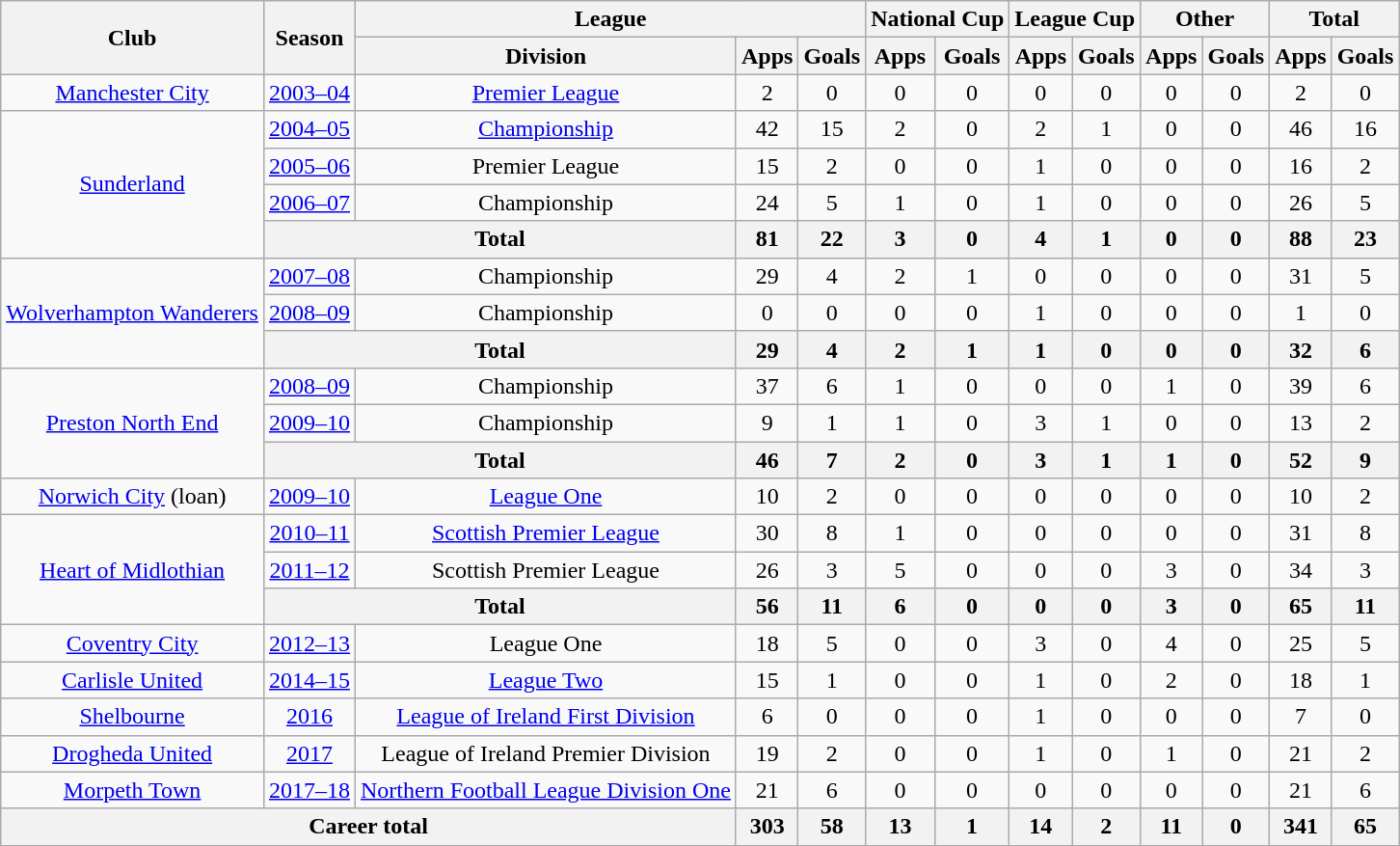<table class="wikitable" style="text-align:center">
<tr>
<th rowspan="2">Club</th>
<th rowspan="2">Season</th>
<th colspan="3">League</th>
<th colspan="2">National Cup</th>
<th colspan="2">League Cup</th>
<th colspan="2">Other</th>
<th colspan="2">Total</th>
</tr>
<tr>
<th>Division</th>
<th>Apps</th>
<th>Goals</th>
<th>Apps</th>
<th>Goals</th>
<th>Apps</th>
<th>Goals</th>
<th>Apps</th>
<th>Goals</th>
<th>Apps</th>
<th>Goals</th>
</tr>
<tr>
<td><a href='#'>Manchester City</a></td>
<td><a href='#'>2003–04</a></td>
<td><a href='#'>Premier League</a></td>
<td>2</td>
<td>0</td>
<td>0</td>
<td>0</td>
<td>0</td>
<td>0</td>
<td>0</td>
<td>0</td>
<td>2</td>
<td>0</td>
</tr>
<tr>
<td rowspan="4"><a href='#'>Sunderland</a></td>
<td><a href='#'>2004–05</a></td>
<td><a href='#'>Championship</a></td>
<td>42</td>
<td>15</td>
<td>2</td>
<td>0</td>
<td>2</td>
<td>1</td>
<td>0</td>
<td>0</td>
<td>46</td>
<td>16</td>
</tr>
<tr>
<td><a href='#'>2005–06</a></td>
<td>Premier League</td>
<td>15</td>
<td>2</td>
<td>0</td>
<td>0</td>
<td>1</td>
<td>0</td>
<td>0</td>
<td>0</td>
<td>16</td>
<td>2</td>
</tr>
<tr>
<td><a href='#'>2006–07</a></td>
<td>Championship</td>
<td>24</td>
<td>5</td>
<td>1</td>
<td>0</td>
<td>1</td>
<td>0</td>
<td>0</td>
<td>0</td>
<td>26</td>
<td>5</td>
</tr>
<tr>
<th colspan="2">Total</th>
<th>81</th>
<th>22</th>
<th>3</th>
<th>0</th>
<th>4</th>
<th>1</th>
<th>0</th>
<th>0</th>
<th>88</th>
<th>23</th>
</tr>
<tr>
<td rowspan="3"><a href='#'>Wolverhampton Wanderers</a></td>
<td><a href='#'>2007–08</a></td>
<td>Championship</td>
<td>29</td>
<td>4</td>
<td>2</td>
<td>1</td>
<td>0</td>
<td>0</td>
<td>0</td>
<td>0</td>
<td>31</td>
<td>5</td>
</tr>
<tr>
<td><a href='#'>2008–09</a></td>
<td>Championship</td>
<td>0</td>
<td>0</td>
<td>0</td>
<td>0</td>
<td>1</td>
<td>0</td>
<td>0</td>
<td>0</td>
<td>1</td>
<td>0</td>
</tr>
<tr>
<th colspan="2">Total</th>
<th>29</th>
<th>4</th>
<th>2</th>
<th>1</th>
<th>1</th>
<th>0</th>
<th>0</th>
<th>0</th>
<th>32</th>
<th>6</th>
</tr>
<tr>
<td rowspan="3"><a href='#'>Preston North End</a></td>
<td><a href='#'>2008–09</a></td>
<td>Championship</td>
<td>37</td>
<td>6</td>
<td>1</td>
<td>0</td>
<td>0</td>
<td>0</td>
<td>1</td>
<td>0</td>
<td>39</td>
<td>6</td>
</tr>
<tr>
<td><a href='#'>2009–10</a></td>
<td>Championship</td>
<td>9</td>
<td>1</td>
<td>1</td>
<td>0</td>
<td>3</td>
<td>1</td>
<td>0</td>
<td>0</td>
<td>13</td>
<td>2</td>
</tr>
<tr>
<th colspan="2">Total</th>
<th>46</th>
<th>7</th>
<th>2</th>
<th>0</th>
<th>3</th>
<th>1</th>
<th>1</th>
<th>0</th>
<th>52</th>
<th>9</th>
</tr>
<tr>
<td><a href='#'>Norwich City</a> (loan)</td>
<td><a href='#'>2009–10</a></td>
<td><a href='#'>League One</a></td>
<td>10</td>
<td>2</td>
<td>0</td>
<td>0</td>
<td>0</td>
<td>0</td>
<td>0</td>
<td>0</td>
<td>10</td>
<td>2</td>
</tr>
<tr>
<td rowspan="3"><a href='#'>Heart of Midlothian</a></td>
<td><a href='#'>2010–11</a></td>
<td><a href='#'>Scottish Premier League</a></td>
<td>30</td>
<td>8</td>
<td>1</td>
<td>0</td>
<td>0</td>
<td>0</td>
<td>0</td>
<td>0</td>
<td>31</td>
<td>8</td>
</tr>
<tr>
<td><a href='#'>2011–12</a></td>
<td>Scottish Premier League</td>
<td>26</td>
<td>3</td>
<td>5</td>
<td>0</td>
<td>0</td>
<td>0</td>
<td>3</td>
<td>0</td>
<td>34</td>
<td>3</td>
</tr>
<tr>
<th colspan="2">Total</th>
<th>56</th>
<th>11</th>
<th>6</th>
<th>0</th>
<th>0</th>
<th>0</th>
<th>3</th>
<th>0</th>
<th>65</th>
<th>11</th>
</tr>
<tr>
<td><a href='#'>Coventry City</a></td>
<td><a href='#'>2012–13</a></td>
<td>League One</td>
<td>18</td>
<td>5</td>
<td>0</td>
<td>0</td>
<td>3</td>
<td>0</td>
<td>4</td>
<td>0</td>
<td>25</td>
<td>5</td>
</tr>
<tr>
<td><a href='#'>Carlisle United</a></td>
<td><a href='#'>2014–15</a></td>
<td><a href='#'>League Two</a></td>
<td>15</td>
<td>1</td>
<td>0</td>
<td>0</td>
<td>1</td>
<td>0</td>
<td>2</td>
<td>0</td>
<td>18</td>
<td>1</td>
</tr>
<tr>
<td><a href='#'>Shelbourne</a></td>
<td><a href='#'>2016</a></td>
<td><a href='#'>League of Ireland First Division</a></td>
<td>6</td>
<td>0</td>
<td>0</td>
<td>0</td>
<td>1</td>
<td>0</td>
<td>0</td>
<td>0</td>
<td>7</td>
<td>0</td>
</tr>
<tr>
<td><a href='#'>Drogheda United</a></td>
<td><a href='#'>2017</a></td>
<td>League of Ireland Premier Division</td>
<td>19</td>
<td>2</td>
<td>0</td>
<td>0</td>
<td>1</td>
<td>0</td>
<td>1</td>
<td>0</td>
<td>21</td>
<td>2</td>
</tr>
<tr>
<td><a href='#'>Morpeth Town</a></td>
<td><a href='#'>2017–18</a></td>
<td><a href='#'>Northern Football League Division One</a></td>
<td>21</td>
<td>6</td>
<td>0</td>
<td>0</td>
<td>0</td>
<td>0</td>
<td>0</td>
<td>0</td>
<td>21</td>
<td>6</td>
</tr>
<tr>
<th colspan="3">Career total</th>
<th>303</th>
<th>58</th>
<th>13</th>
<th>1</th>
<th>14</th>
<th>2</th>
<th>11</th>
<th>0</th>
<th>341</th>
<th>65</th>
</tr>
</table>
